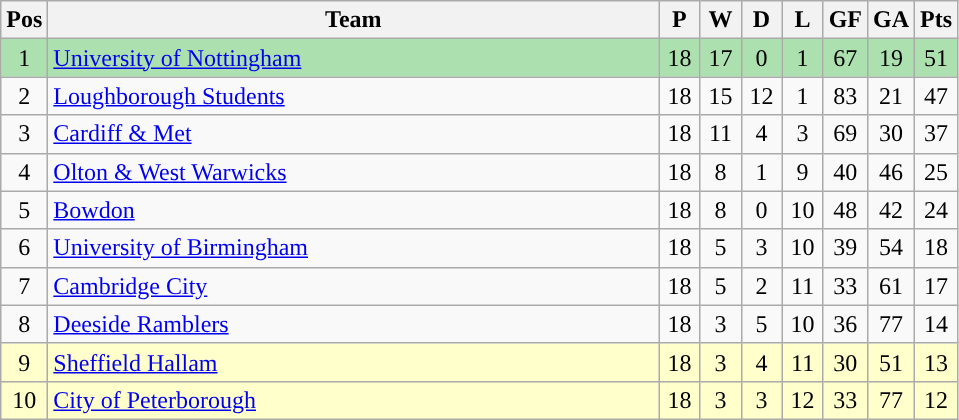<table class="wikitable" style="font-size: 100%">
<tr>
<th width=20>Pos</th>
<th width=400>Team</th>
<th width=20>P</th>
<th width=20>W</th>
<th width=20>D</th>
<th width=20>L</th>
<th width=20>GF</th>
<th width=20>GA</th>
<th width=20>Pts</th>
</tr>
<tr align=center style="background:#ACE1AF;">
<td>1</td>
<td align="left"><a href='#'>University of Nottingham</a></td>
<td>18</td>
<td>17</td>
<td>0</td>
<td>1</td>
<td>67</td>
<td>19</td>
<td>51</td>
</tr>
<tr align=center>
<td>2</td>
<td align="left"><a href='#'>Loughborough Students</a></td>
<td>18</td>
<td>15</td>
<td>12</td>
<td>1</td>
<td>83</td>
<td>21</td>
<td>47</td>
</tr>
<tr align=center>
<td>3</td>
<td align="left"><a href='#'>Cardiff & Met</a></td>
<td>18</td>
<td>11</td>
<td>4</td>
<td>3</td>
<td>69</td>
<td>30</td>
<td>37</td>
</tr>
<tr align=center>
<td>4</td>
<td align="left"><a href='#'>Olton & West Warwicks</a></td>
<td>18</td>
<td>8</td>
<td>1</td>
<td>9</td>
<td>40</td>
<td>46</td>
<td>25</td>
</tr>
<tr align=center>
<td>5</td>
<td align="left"><a href='#'>Bowdon</a></td>
<td>18</td>
<td>8</td>
<td>0</td>
<td>10</td>
<td>48</td>
<td>42</td>
<td>24</td>
</tr>
<tr align=center>
<td>6</td>
<td align="left"><a href='#'>University of Birmingham</a></td>
<td>18</td>
<td>5</td>
<td>3</td>
<td>10</td>
<td>39</td>
<td>54</td>
<td>18</td>
</tr>
<tr align=center>
<td>7</td>
<td align="left"><a href='#'>Cambridge City</a></td>
<td>18</td>
<td>5</td>
<td>2</td>
<td>11</td>
<td>33</td>
<td>61</td>
<td>17</td>
</tr>
<tr align=center>
<td>8</td>
<td align="left"><a href='#'>Deeside Ramblers</a></td>
<td>18</td>
<td>3</td>
<td>5</td>
<td>10</td>
<td>36</td>
<td>77</td>
<td>14</td>
</tr>
<tr align=center style="background: #ffffcc;">
<td>9</td>
<td align="left"><a href='#'>Sheffield Hallam</a></td>
<td>18</td>
<td>3</td>
<td>4</td>
<td>11</td>
<td>30</td>
<td>51</td>
<td>13</td>
</tr>
<tr align=center style="background: #ffffcc;">
<td>10</td>
<td align="left"><a href='#'>City of Peterborough</a></td>
<td>18</td>
<td>3</td>
<td>3</td>
<td>12</td>
<td>33</td>
<td>77</td>
<td>12</td>
</tr>
</table>
